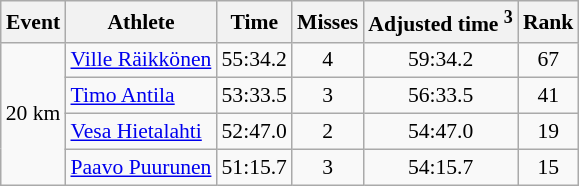<table class="wikitable" style="font-size:90%">
<tr>
<th>Event</th>
<th>Athlete</th>
<th>Time</th>
<th>Misses</th>
<th>Adjusted time <sup>3</sup></th>
<th>Rank</th>
</tr>
<tr>
<td rowspan="4">20 km</td>
<td><a href='#'>Ville Räikkönen</a></td>
<td align="center">55:34.2</td>
<td align="center">4</td>
<td align="center">59:34.2</td>
<td align="center">67</td>
</tr>
<tr>
<td><a href='#'>Timo Antila</a></td>
<td align="center">53:33.5</td>
<td align="center">3</td>
<td align="center">56:33.5</td>
<td align="center">41</td>
</tr>
<tr>
<td><a href='#'>Vesa Hietalahti</a></td>
<td align="center">52:47.0</td>
<td align="center">2</td>
<td align="center">54:47.0</td>
<td align="center">19</td>
</tr>
<tr>
<td><a href='#'>Paavo Puurunen</a></td>
<td align="center">51:15.7</td>
<td align="center">3</td>
<td align="center">54:15.7</td>
<td align="center">15</td>
</tr>
</table>
